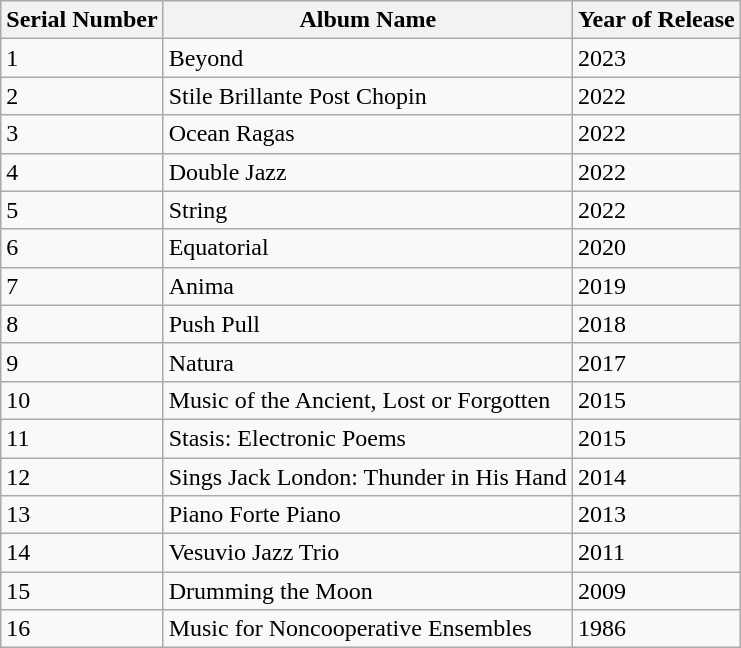<table class="wikitable">
<tr>
<th>Serial Number</th>
<th>Album Name</th>
<th>Year of Release</th>
</tr>
<tr>
<td>1</td>
<td>Beyond</td>
<td>2023</td>
</tr>
<tr>
<td>2</td>
<td>Stile Brillante Post Chopin</td>
<td>2022</td>
</tr>
<tr>
<td>3</td>
<td>Ocean Ragas</td>
<td>2022</td>
</tr>
<tr>
<td>4</td>
<td>Double Jazz</td>
<td>2022</td>
</tr>
<tr>
<td>5</td>
<td>String</td>
<td>2022</td>
</tr>
<tr>
<td>6</td>
<td>Equatorial</td>
<td>2020</td>
</tr>
<tr>
<td>7</td>
<td>Anima</td>
<td>2019</td>
</tr>
<tr>
<td>8</td>
<td>Push Pull</td>
<td>2018</td>
</tr>
<tr>
<td>9</td>
<td>Natura</td>
<td>2017</td>
</tr>
<tr>
<td>10</td>
<td>Music of the Ancient, Lost or Forgotten</td>
<td>2015</td>
</tr>
<tr>
<td>11</td>
<td>Stasis: Electronic Poems</td>
<td>2015</td>
</tr>
<tr>
<td>12</td>
<td>Sings Jack London: Thunder in His Hand</td>
<td>2014</td>
</tr>
<tr>
<td>13</td>
<td>Piano Forte Piano</td>
<td>2013</td>
</tr>
<tr>
<td>14</td>
<td>Vesuvio Jazz Trio</td>
<td>2011</td>
</tr>
<tr>
<td>15</td>
<td>Drumming the Moon</td>
<td>2009</td>
</tr>
<tr>
<td>16</td>
<td>Music for Noncooperative Ensembles</td>
<td>1986</td>
</tr>
</table>
